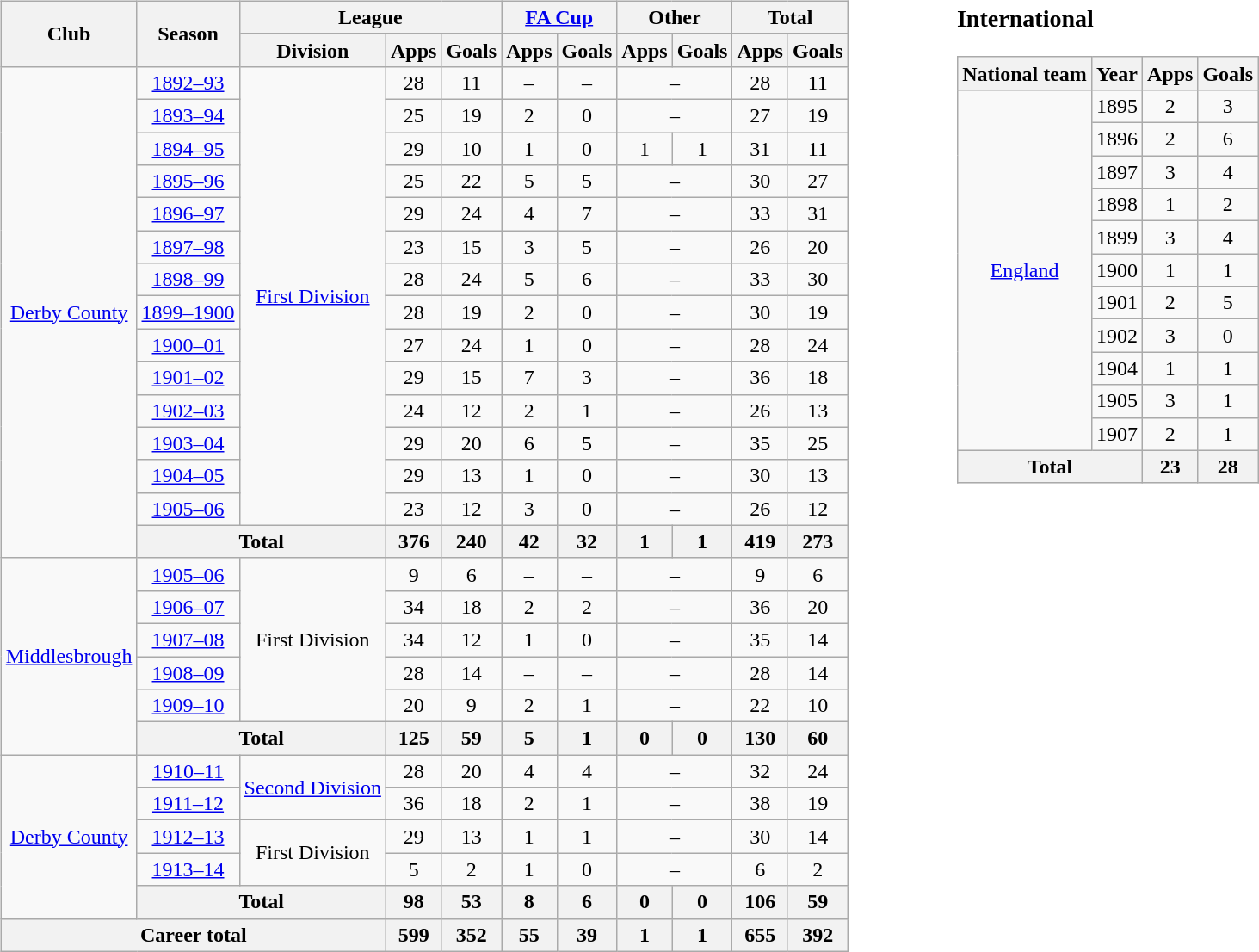<table>
<tr>
<td valign="top"><br><table class="wikitable" style="text-align:center">
<tr>
<th rowspan="2">Club</th>
<th rowspan="2">Season</th>
<th colspan="3">League</th>
<th colspan="2"><a href='#'>FA Cup</a></th>
<th colspan="2">Other</th>
<th colspan="2">Total</th>
</tr>
<tr>
<th>Division</th>
<th>Apps</th>
<th>Goals</th>
<th>Apps</th>
<th>Goals</th>
<th>Apps</th>
<th>Goals</th>
<th>Apps</th>
<th>Goals</th>
</tr>
<tr>
<td rowspan="15"><a href='#'>Derby County</a></td>
<td><a href='#'>1892–93</a></td>
<td rowspan="14"><a href='#'>First Division</a></td>
<td>28</td>
<td>11</td>
<td>–</td>
<td>–</td>
<td colspan="2">–</td>
<td>28</td>
<td>11</td>
</tr>
<tr>
<td><a href='#'>1893–94</a></td>
<td>25</td>
<td>19</td>
<td>2</td>
<td>0</td>
<td colspan="2">–</td>
<td>27</td>
<td>19</td>
</tr>
<tr>
<td><a href='#'>1894–95</a></td>
<td>29</td>
<td>10</td>
<td>1</td>
<td>0</td>
<td>1</td>
<td>1</td>
<td>31</td>
<td>11</td>
</tr>
<tr>
<td><a href='#'>1895–96</a></td>
<td>25</td>
<td>22</td>
<td>5</td>
<td>5</td>
<td colspan="2">–</td>
<td>30</td>
<td>27</td>
</tr>
<tr>
<td><a href='#'>1896–97</a></td>
<td>29</td>
<td>24</td>
<td>4</td>
<td>7</td>
<td colspan="2">–</td>
<td>33</td>
<td>31</td>
</tr>
<tr>
<td><a href='#'>1897–98</a></td>
<td>23</td>
<td>15</td>
<td>3</td>
<td>5</td>
<td colspan="2">–</td>
<td>26</td>
<td>20</td>
</tr>
<tr>
<td><a href='#'>1898–99</a></td>
<td>28</td>
<td>24</td>
<td>5</td>
<td>6</td>
<td colspan="2">–</td>
<td>33</td>
<td>30</td>
</tr>
<tr>
<td><a href='#'>1899–1900</a></td>
<td>28</td>
<td>19</td>
<td>2</td>
<td>0</td>
<td colspan="2">–</td>
<td>30</td>
<td>19</td>
</tr>
<tr>
<td><a href='#'>1900–01</a></td>
<td>27</td>
<td>24</td>
<td>1</td>
<td>0</td>
<td colspan="2">–</td>
<td>28</td>
<td>24</td>
</tr>
<tr>
<td><a href='#'>1901–02</a></td>
<td>29</td>
<td>15</td>
<td>7</td>
<td>3</td>
<td colspan="2">–</td>
<td>36</td>
<td>18</td>
</tr>
<tr>
<td><a href='#'>1902–03</a></td>
<td>24</td>
<td>12</td>
<td>2</td>
<td>1</td>
<td colspan="2">–</td>
<td>26</td>
<td>13</td>
</tr>
<tr>
<td><a href='#'>1903–04</a></td>
<td>29</td>
<td>20</td>
<td>6</td>
<td>5</td>
<td colspan="2">–</td>
<td>35</td>
<td>25</td>
</tr>
<tr>
<td><a href='#'>1904–05</a></td>
<td>29</td>
<td>13</td>
<td>1</td>
<td>0</td>
<td colspan="2">–</td>
<td>30</td>
<td>13</td>
</tr>
<tr>
<td><a href='#'>1905–06</a></td>
<td>23</td>
<td>12</td>
<td>3</td>
<td>0</td>
<td colspan="2">–</td>
<td>26</td>
<td>12</td>
</tr>
<tr>
<th colspan="2">Total</th>
<th>376</th>
<th>240</th>
<th>42</th>
<th>32</th>
<th>1</th>
<th>1</th>
<th>419</th>
<th>273</th>
</tr>
<tr>
<td rowspan="6"><a href='#'>Middlesbrough</a></td>
<td><a href='#'>1905–06</a></td>
<td rowspan="5">First Division</td>
<td>9</td>
<td>6</td>
<td>–</td>
<td>–</td>
<td colspan="2">–</td>
<td>9</td>
<td>6</td>
</tr>
<tr>
<td><a href='#'>1906–07</a></td>
<td>34</td>
<td>18</td>
<td>2</td>
<td>2</td>
<td colspan="2">–</td>
<td>36</td>
<td>20</td>
</tr>
<tr>
<td><a href='#'>1907–08</a></td>
<td>34</td>
<td>12</td>
<td>1</td>
<td>0</td>
<td colspan="2">–</td>
<td>35</td>
<td>14</td>
</tr>
<tr>
<td><a href='#'>1908–09</a></td>
<td>28</td>
<td>14</td>
<td>–</td>
<td>–</td>
<td colspan="2">–</td>
<td>28</td>
<td>14</td>
</tr>
<tr>
<td><a href='#'>1909–10</a></td>
<td>20</td>
<td>9</td>
<td>2</td>
<td>1</td>
<td colspan="2">–</td>
<td>22</td>
<td>10</td>
</tr>
<tr>
<th colspan="2">Total</th>
<th>125</th>
<th>59</th>
<th>5</th>
<th>1</th>
<th>0</th>
<th>0</th>
<th>130</th>
<th>60</th>
</tr>
<tr>
<td rowspan="5"><a href='#'>Derby County</a></td>
<td><a href='#'>1910–11</a></td>
<td rowspan="2"><a href='#'>Second Division</a></td>
<td>28</td>
<td>20</td>
<td>4</td>
<td>4</td>
<td colspan="2">–</td>
<td>32</td>
<td>24</td>
</tr>
<tr>
<td><a href='#'>1911–12</a></td>
<td>36</td>
<td>18</td>
<td>2</td>
<td>1</td>
<td colspan="2">–</td>
<td>38</td>
<td>19</td>
</tr>
<tr>
<td><a href='#'>1912–13</a></td>
<td rowspan="2">First Division</td>
<td>29</td>
<td>13</td>
<td>1</td>
<td>1</td>
<td colspan="2">–</td>
<td>30</td>
<td>14</td>
</tr>
<tr>
<td><a href='#'>1913–14</a></td>
<td>5</td>
<td>2</td>
<td>1</td>
<td>0</td>
<td colspan="2">–</td>
<td>6</td>
<td>2</td>
</tr>
<tr>
<th colspan="2">Total</th>
<th>98</th>
<th>53</th>
<th>8</th>
<th>6</th>
<th>0</th>
<th>0</th>
<th>106</th>
<th>59</th>
</tr>
<tr>
<th colspan="3">Career total</th>
<th>599</th>
<th>352</th>
<th>55</th>
<th>39</th>
<th>1</th>
<th>1</th>
<th>655</th>
<th>392</th>
</tr>
</table>
</td>
<td width="60"> </td>
<td valign="top"><br><h3>International</h3><table class="wikitable" style="text-align:center">
<tr>
<th>National team</th>
<th>Year</th>
<th>Apps</th>
<th>Goals</th>
</tr>
<tr>
<td rowspan="11"><a href='#'>England</a></td>
<td>1895</td>
<td>2</td>
<td>3</td>
</tr>
<tr>
<td>1896</td>
<td>2</td>
<td>6</td>
</tr>
<tr>
<td>1897</td>
<td>3</td>
<td>4</td>
</tr>
<tr>
<td>1898</td>
<td>1</td>
<td>2</td>
</tr>
<tr>
<td>1899</td>
<td>3</td>
<td>4</td>
</tr>
<tr>
<td>1900</td>
<td>1</td>
<td>1</td>
</tr>
<tr>
<td>1901</td>
<td>2</td>
<td>5</td>
</tr>
<tr>
<td>1902</td>
<td>3</td>
<td>0</td>
</tr>
<tr>
<td>1904</td>
<td>1</td>
<td>1</td>
</tr>
<tr>
<td>1905</td>
<td>3</td>
<td>1</td>
</tr>
<tr>
<td>1907</td>
<td>2</td>
<td>1</td>
</tr>
<tr>
<th colspan="2">Total</th>
<th>23</th>
<th>28</th>
</tr>
</table>
</td>
</tr>
</table>
